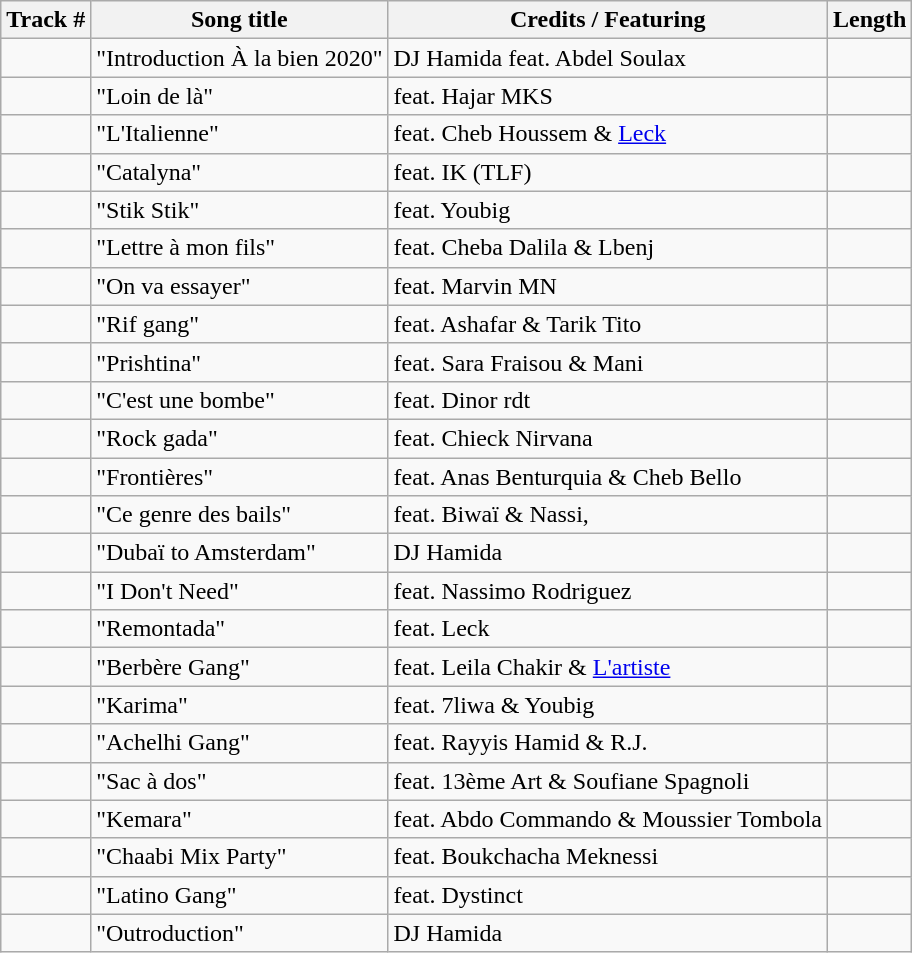<table class="wikitable">
<tr>
<th>Track #</th>
<th><strong>Song title</strong></th>
<th><strong>Credits / Featuring</strong></th>
<th>Length</th>
</tr>
<tr>
<td></td>
<td>"Introduction À la bien 2020"</td>
<td>DJ Hamida feat. Abdel Soulax</td>
<td></td>
</tr>
<tr>
<td></td>
<td>"Loin de là"</td>
<td>feat. Hajar MKS</td>
<td></td>
</tr>
<tr>
<td></td>
<td>"L'Italienne"</td>
<td>feat. Cheb Houssem & <a href='#'>Leck</a></td>
<td></td>
</tr>
<tr>
<td></td>
<td>"Catalyna"</td>
<td>feat. IK (TLF)</td>
<td></td>
</tr>
<tr>
<td></td>
<td>"Stik Stik"</td>
<td>feat. Youbig</td>
<td></td>
</tr>
<tr>
<td></td>
<td>"Lettre à mon fils"</td>
<td>feat. Cheba Dalila & Lbenj</td>
<td></td>
</tr>
<tr>
<td></td>
<td>"On va essayer"</td>
<td>feat. Marvin MN</td>
<td></td>
</tr>
<tr>
<td></td>
<td>"Rif gang"</td>
<td>feat. Ashafar & Tarik Tito</td>
<td></td>
</tr>
<tr>
<td></td>
<td>"Prishtina"</td>
<td>feat. Sara Fraisou & Mani</td>
<td></td>
</tr>
<tr>
<td></td>
<td>"C'est une bombe"</td>
<td>feat. Dinor rdt</td>
<td></td>
</tr>
<tr>
<td></td>
<td>"Rock gada"</td>
<td>feat. Chieck Nirvana</td>
<td></td>
</tr>
<tr>
<td></td>
<td>"Frontières"</td>
<td>feat. Anas Benturquia & Cheb Bello</td>
<td></td>
</tr>
<tr>
<td></td>
<td>"Ce genre des bails"</td>
<td>feat. Biwaï & Nassi,</td>
<td></td>
</tr>
<tr>
<td></td>
<td>"Dubaï to Amsterdam"</td>
<td>DJ Hamida</td>
<td></td>
</tr>
<tr>
<td></td>
<td>"I Don't Need"</td>
<td>feat. Nassimo Rodriguez</td>
<td></td>
</tr>
<tr>
<td></td>
<td>"Remontada"</td>
<td>feat. Leck</td>
<td></td>
</tr>
<tr>
<td></td>
<td>"Berbère Gang"</td>
<td>feat. Leila Chakir & <a href='#'>L'artiste</a></td>
<td></td>
</tr>
<tr>
<td></td>
<td>"Karima"</td>
<td>feat. 7liwa & Youbig</td>
<td></td>
</tr>
<tr>
<td></td>
<td>"Achelhi Gang"</td>
<td>feat. Rayyis Hamid & R.J.</td>
<td></td>
</tr>
<tr>
<td></td>
<td>"Sac à dos"</td>
<td>feat. 13ème Art & Soufiane Spagnoli</td>
<td></td>
</tr>
<tr>
<td></td>
<td>"Kemara"</td>
<td>feat. Abdo Commando & Moussier Tombola</td>
<td></td>
</tr>
<tr>
<td></td>
<td>"Chaabi Mix Party"</td>
<td>feat. Boukchacha Meknessi</td>
<td></td>
</tr>
<tr>
<td></td>
<td>"Latino Gang"</td>
<td>feat. Dystinct</td>
<td></td>
</tr>
<tr>
<td></td>
<td>"Outroduction"</td>
<td>DJ Hamida</td>
<td></td>
</tr>
</table>
